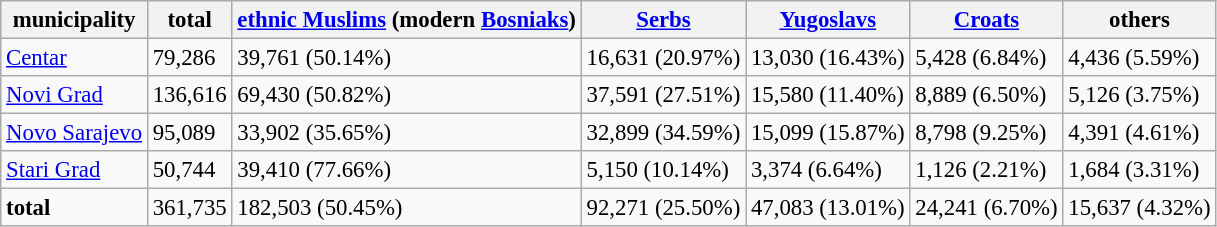<table class="wikitable" style="font-size: 95%;">
<tr>
<th>municipality</th>
<th>total</th>
<th><a href='#'>ethnic Muslims</a> (modern <a href='#'>Bosniaks</a>)</th>
<th><a href='#'>Serbs</a></th>
<th><a href='#'>Yugoslavs</a></th>
<th><a href='#'>Croats</a></th>
<th>others</th>
</tr>
<tr>
<td><a href='#'>Centar</a></td>
<td>79,286</td>
<td>39,761 (50.14%)</td>
<td>16,631 (20.97%)</td>
<td>13,030 (16.43%)</td>
<td>5,428 (6.84%)</td>
<td>4,436 (5.59%)</td>
</tr>
<tr>
<td><a href='#'>Novi Grad</a></td>
<td>136,616</td>
<td>69,430 (50.82%)</td>
<td>37,591 (27.51%)</td>
<td>15,580 (11.40%)</td>
<td>8,889 (6.50%)</td>
<td>5,126 (3.75%)</td>
</tr>
<tr>
<td><a href='#'>Novo Sarajevo</a></td>
<td>95,089</td>
<td>33,902 (35.65%)</td>
<td>32,899 (34.59%)</td>
<td>15,099 (15.87%)</td>
<td>8,798 (9.25%)</td>
<td>4,391 (4.61%)</td>
</tr>
<tr>
<td><a href='#'>Stari Grad</a></td>
<td>50,744</td>
<td>39,410 (77.66%)</td>
<td>5,150 (10.14%)</td>
<td>3,374 (6.64%)</td>
<td>1,126 (2.21%)</td>
<td>1,684 (3.31%)</td>
</tr>
<tr>
<td><strong>total</strong></td>
<td>361,735</td>
<td>182,503 (50.45%)</td>
<td>92,271 (25.50%)</td>
<td>47,083 (13.01%)</td>
<td>24,241 (6.70%)</td>
<td>15,637 (4.32%)</td>
</tr>
</table>
